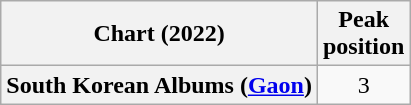<table class="wikitable plainrowheaders" style="text-align:center">
<tr>
<th scope="col">Chart (2022)</th>
<th scope="col">Peak<br>position</th>
</tr>
<tr>
<th scope="row">South Korean Albums (<a href='#'>Gaon</a>)</th>
<td>3</td>
</tr>
</table>
